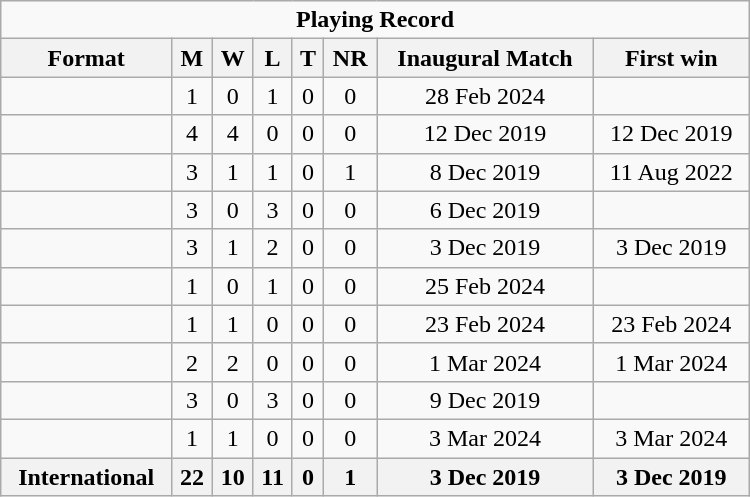<table class="wikitable" style="text-align: center; width: 500px;">
<tr>
<td colspan=8 align="center"><strong>Playing Record</strong></td>
</tr>
<tr>
<th>Format</th>
<th>M</th>
<th>W</th>
<th>L</th>
<th>T</th>
<th>NR</th>
<th>Inaugural Match</th>
<th>First win</th>
</tr>
<tr>
<td align=left></td>
<td>1</td>
<td>0</td>
<td>1</td>
<td>0</td>
<td>0</td>
<td>28 Feb 2024</td>
<td></td>
</tr>
<tr>
<td align=left></td>
<td>4</td>
<td>4</td>
<td>0</td>
<td>0</td>
<td>0</td>
<td>12 Dec 2019</td>
<td>12 Dec 2019</td>
</tr>
<tr>
<td align=left></td>
<td>3</td>
<td>1</td>
<td>1</td>
<td>0</td>
<td>1</td>
<td>8 Dec 2019</td>
<td>11 Aug 2022</td>
</tr>
<tr>
<td align=left></td>
<td>3</td>
<td>0</td>
<td>3</td>
<td>0</td>
<td>0</td>
<td>6 Dec 2019</td>
<td></td>
</tr>
<tr>
<td align=left></td>
<td>3</td>
<td>1</td>
<td>2</td>
<td>0</td>
<td>0</td>
<td>3 Dec 2019</td>
<td>3 Dec 2019</td>
</tr>
<tr>
<td align=left></td>
<td>1</td>
<td>0</td>
<td>1</td>
<td>0</td>
<td>0</td>
<td>25 Feb 2024</td>
<td></td>
</tr>
<tr>
<td align=left></td>
<td>1</td>
<td>1</td>
<td>0</td>
<td>0</td>
<td>0</td>
<td>23 Feb 2024</td>
<td>23 Feb 2024</td>
</tr>
<tr>
<td align=left></td>
<td>2</td>
<td>2</td>
<td>0</td>
<td>0</td>
<td>0</td>
<td>1 Mar 2024</td>
<td>1 Mar 2024</td>
</tr>
<tr>
<td align=left></td>
<td>3</td>
<td>0</td>
<td>3</td>
<td>0</td>
<td>0</td>
<td>9 Dec 2019</td>
<td></td>
</tr>
<tr>
<td align=left></td>
<td>1</td>
<td>1</td>
<td>0</td>
<td>0</td>
<td>0</td>
<td>3 Mar 2024</td>
<td>3 Mar 2024</td>
</tr>
<tr>
<th align="left">International</th>
<th>22</th>
<th>10</th>
<th>11</th>
<th>0</th>
<th>1</th>
<th>3 Dec 2019</th>
<th>3 Dec 2019</th>
</tr>
</table>
